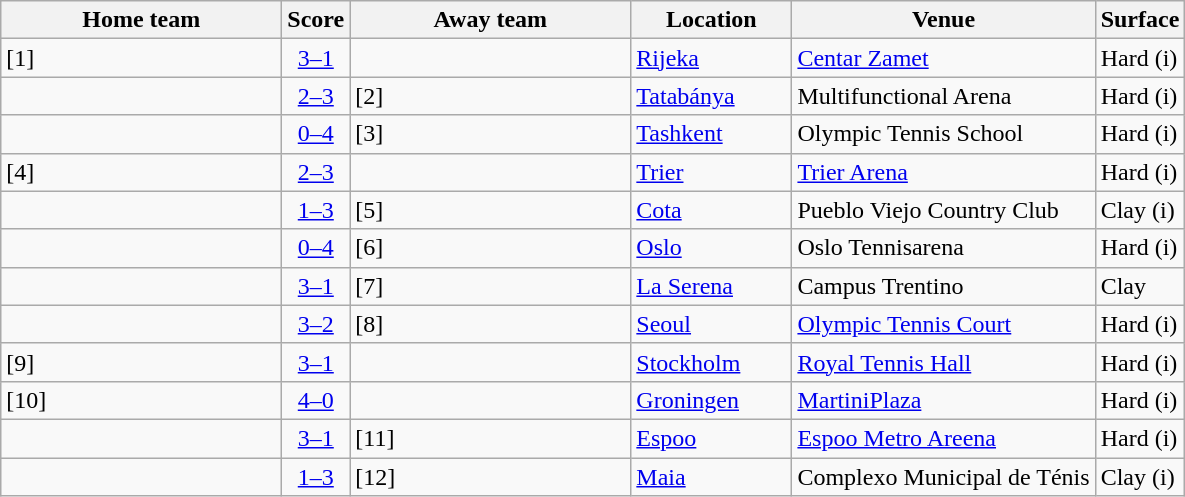<table class="wikitable nowrap">
<tr>
<th width=180>Home team</th>
<th>Score</th>
<th width=180>Away team</th>
<th width=100>Location</th>
<th>Venue</th>
<th>Surface</th>
</tr>
<tr>
<td><strong></strong> [1]</td>
<td style="text-align:center;"><a href='#'>3–1</a></td>
<td></td>
<td><a href='#'>Rijeka</a></td>
<td><a href='#'>Centar Zamet</a></td>
<td>Hard (i)</td>
</tr>
<tr>
<td></td>
<td style="text-align:center;"><a href='#'>2–3</a></td>
<td><strong></strong> [2]</td>
<td><a href='#'>Tatabánya</a></td>
<td>Multifunctional Arena</td>
<td>Hard (i)</td>
</tr>
<tr>
<td></td>
<td style="text-align:center;"><a href='#'>0–4</a></td>
<td><strong></strong> [3]</td>
<td><a href='#'>Tashkent</a></td>
<td>Olympic Tennis School</td>
<td>Hard (i)</td>
</tr>
<tr>
<td> [4]</td>
<td style="text-align:center;"><a href='#'>2–3</a></td>
<td><strong></strong></td>
<td><a href='#'>Trier</a></td>
<td><a href='#'>Trier Arena</a></td>
<td>Hard (i)</td>
</tr>
<tr>
<td></td>
<td style="text-align:center;"><a href='#'>1–3</a></td>
<td><strong></strong> [5]</td>
<td><a href='#'>Cota</a></td>
<td>Pueblo Viejo Country Club</td>
<td>Clay (i)</td>
</tr>
<tr>
<td></td>
<td style="text-align:center;"><a href='#'>0–4</a></td>
<td><strong></strong> [6]</td>
<td><a href='#'>Oslo</a></td>
<td>Oslo Tennisarena</td>
<td>Hard (i)</td>
</tr>
<tr>
<td><strong></strong></td>
<td style="text-align:center;"><a href='#'>3–1</a></td>
<td> [7]</td>
<td><a href='#'>La Serena</a></td>
<td>Campus Trentino</td>
<td>Clay</td>
</tr>
<tr>
<td><strong></strong></td>
<td style="text-align:center;"><a href='#'>3–2</a></td>
<td> [8]</td>
<td><a href='#'>Seoul</a></td>
<td><a href='#'>Olympic Tennis Court</a></td>
<td>Hard (i)</td>
</tr>
<tr>
<td><strong></strong> [9]</td>
<td style="text-align:center;"><a href='#'>3–1</a></td>
<td></td>
<td><a href='#'>Stockholm</a></td>
<td><a href='#'>Royal Tennis Hall</a></td>
<td>Hard (i)</td>
</tr>
<tr>
<td><strong></strong> [10]</td>
<td style="text-align:center;"><a href='#'>4–0</a></td>
<td></td>
<td><a href='#'>Groningen</a></td>
<td><a href='#'>MartiniPlaza</a></td>
<td>Hard (i)</td>
</tr>
<tr>
<td><strong></strong></td>
<td style="text-align:center;"><a href='#'>3–1</a></td>
<td> [11]</td>
<td><a href='#'>Espoo</a></td>
<td><a href='#'>Espoo Metro Areena</a></td>
<td>Hard (i)</td>
</tr>
<tr>
<td></td>
<td style="text-align:center;"><a href='#'>1–3</a></td>
<td><strong></strong> [12]</td>
<td><a href='#'>Maia</a></td>
<td>Complexo Municipal de Ténis</td>
<td>Clay (i)</td>
</tr>
</table>
